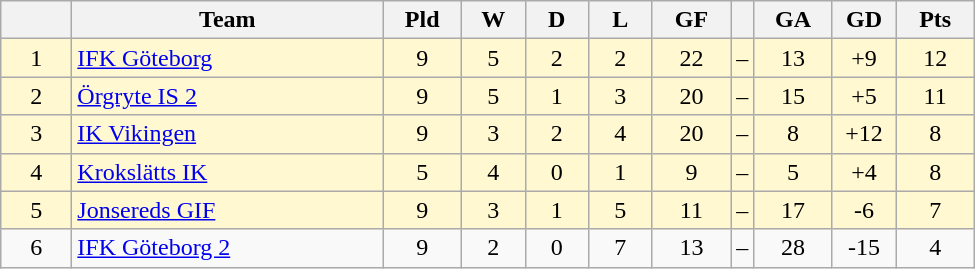<table class="wikitable" style="text-align: center;">
<tr>
<th style="width: 40px;"></th>
<th style="width: 200px;">Team</th>
<th style="width: 45px;">Pld</th>
<th style="width: 35px;">W</th>
<th style="width: 35px;">D</th>
<th style="width: 35px;">L</th>
<th style="width: 45px;">GF</th>
<th></th>
<th style="width: 45px;">GA</th>
<th style="width: 35px;">GD</th>
<th style="width: 45px;">Pts</th>
</tr>
<tr style="background: #fff8d1">
<td>1</td>
<td style="text-align: left;"><a href='#'>IFK Göteborg</a></td>
<td>9</td>
<td>5</td>
<td>2</td>
<td>2</td>
<td>22</td>
<td>–</td>
<td>13</td>
<td>+9</td>
<td>12</td>
</tr>
<tr style="background: #fff8d1">
<td>2</td>
<td style="text-align: left;"><a href='#'>Örgryte IS 2</a></td>
<td>9</td>
<td>5</td>
<td>1</td>
<td>3</td>
<td>20</td>
<td>–</td>
<td>15</td>
<td>+5</td>
<td>11</td>
</tr>
<tr style="background: #fff8d1">
<td>3</td>
<td style="text-align: left;"><a href='#'>IK Vikingen</a></td>
<td>9</td>
<td>3</td>
<td>2</td>
<td>4</td>
<td>20</td>
<td>–</td>
<td>8</td>
<td>+12</td>
<td>8</td>
</tr>
<tr style="background: #fff8d1">
<td>4</td>
<td style="text-align: left;"><a href='#'>Krokslätts IK</a></td>
<td>5</td>
<td>4</td>
<td>0</td>
<td>1</td>
<td>9</td>
<td>–</td>
<td>5</td>
<td>+4</td>
<td>8</td>
</tr>
<tr style="background: #fff8d1">
<td>5</td>
<td style="text-align: left;"><a href='#'>Jonsereds GIF</a></td>
<td>9</td>
<td>3</td>
<td>1</td>
<td>5</td>
<td>11</td>
<td>–</td>
<td>17</td>
<td>-6</td>
<td>7</td>
</tr>
<tr>
<td>6</td>
<td style="text-align: left;"><a href='#'>IFK Göteborg 2</a></td>
<td>9</td>
<td>2</td>
<td>0</td>
<td>7</td>
<td>13</td>
<td>–</td>
<td>28</td>
<td>-15</td>
<td>4</td>
</tr>
</table>
